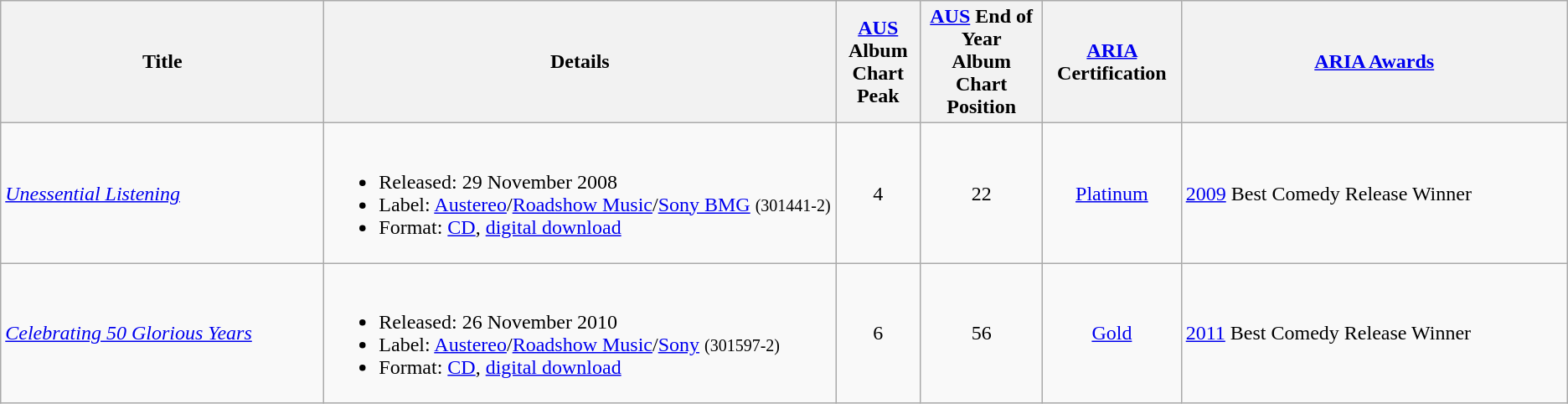<table class="wikitable">
<tr>
<th width="250">Title</th>
<th width="400">Details</th>
<th><a href='#'>AUS</a> Album<br>Chart Peak</th>
<th><a href='#'>AUS</a> End of Year<br>Album Chart Position</th>
<th><a href='#'>ARIA</a> Certification</th>
<th width="300"><a href='#'>ARIA Awards</a></th>
</tr>
<tr>
<td><em><a href='#'>Unessential Listening</a></em></td>
<td><br><ul><li>Released: 29 November 2008</li><li>Label: <a href='#'>Austereo</a>/<a href='#'>Roadshow Music</a>/<a href='#'>Sony BMG</a> <small>(301441-2)</small></li><li>Format: <a href='#'>CD</a>, <a href='#'>digital download</a></li></ul></td>
<td align="center">4</td>
<td align="center">22</td>
<td align="center"><a href='#'>Platinum</a></td>
<td><a href='#'>2009</a> Best Comedy Release Winner</td>
</tr>
<tr>
<td><em><a href='#'>Celebrating 50 Glorious Years</a></em></td>
<td><br><ul><li>Released: 26 November 2010</li><li>Label: <a href='#'>Austereo</a>/<a href='#'>Roadshow Music</a>/<a href='#'>Sony</a> <small>(301597-2)</small></li><li>Format: <a href='#'>CD</a>, <a href='#'>digital download</a></li></ul></td>
<td align="center">6</td>
<td align="center">56</td>
<td align="center"><a href='#'>Gold</a></td>
<td><a href='#'>2011</a> Best Comedy Release Winner</td>
</tr>
</table>
